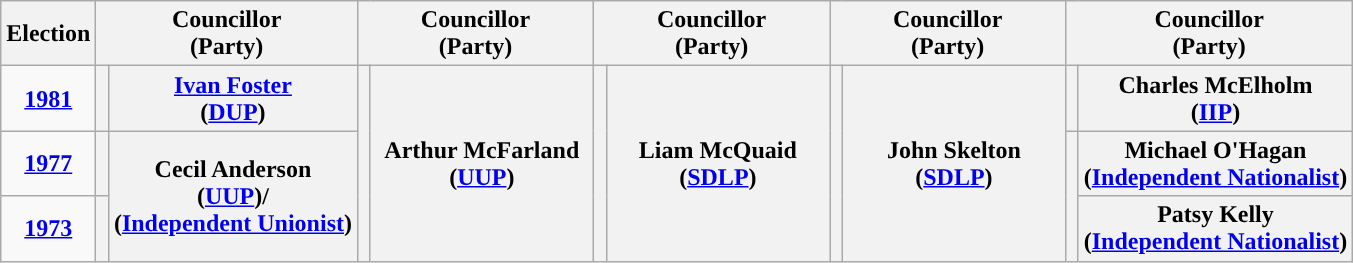<table class="wikitable" style="text-align:center">
<tr>
<th scope="col" width="50">Election</th>
<th scope="col" width="150" colspan = "2">Councillor<br> (Party)</th>
<th scope="col" width="150" colspan = "2">Councillor<br> (Party)</th>
<th scope="col" width="150" colspan = "2">Councillor<br> (Party)</th>
<th scope="col" width="150" colspan = "2">Councillor<br> (Party)</th>
<th scope="col" width="150" colspan = "2">Councillor<br> (Party)</th>
</tr>
<tr>
<td><strong><a href='#'>1981</a></strong></td>
<th rowspan="1" width="1" style="background-color: "></th>
<th rowspan = "1"><a href='#'>Ivan Foster</a> <br> (<a href='#'>DUP</a>)</th>
<th rowspan="3" width="1" style="background-color: "></th>
<th rowspan = "3">Arthur McFarland <br> (<a href='#'>UUP</a>)</th>
<th rowspan="3" width="1" style="background-color: "></th>
<th rowspan = "3">Liam McQuaid <br> (<a href='#'>SDLP</a>)</th>
<th rowspan="3" width="1" style="background-color: "></th>
<th rowspan = "3">John Skelton <br> (<a href='#'>SDLP</a>)</th>
<th rowspan="1" width="1" style="background-color: "></th>
<th rowspan = "1">Charles McElholm <br> (<a href='#'>IIP</a>)</th>
</tr>
<tr>
<td><strong><a href='#'>1977</a></strong></td>
<th rowspan="1" width="1" style="background-color: "></th>
<th rowspan = "2">Cecil Anderson <br> (<a href='#'>UUP</a>)/ <br> (<a href='#'>Independent Unionist</a>)</th>
<th rowspan="2" width="1" style="background-color: "></th>
<th rowspan = "1">Michael O'Hagan <br> (<a href='#'>Independent Nationalist</a>)</th>
</tr>
<tr>
<td><strong><a href='#'>1973</a></strong></td>
<th rowspan="1" width="1" style="background-color: "></th>
<th rowspan = "1">Patsy Kelly <br> (<a href='#'>Independent Nationalist</a>)</th>
</tr>
</table>
